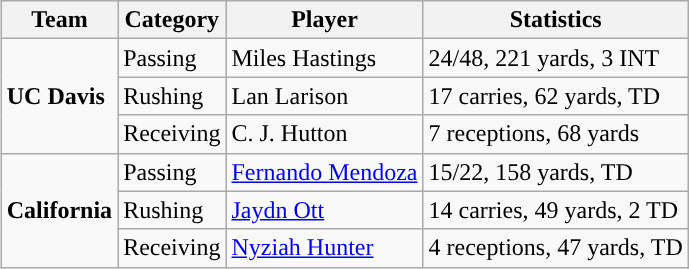<table class="wikitable" style="float: right;">
<tr>
<th>Team</th>
<th>Category</th>
<th>Player</th>
<th>Statistics</th>
</tr>
<tr>
<td rowspan=3><strong>UC Davis</strong></td>
<td>Passing</td>
<td>Miles Hastings</td>
<td>24/48, 221 yards, 3 INT</td>
</tr>
<tr>
<td>Rushing</td>
<td>Lan Larison</td>
<td>17 carries, 62 yards, TD</td>
</tr>
<tr>
<td>Receiving</td>
<td>C. J. Hutton</td>
<td>7 receptions, 68 yards</td>
</tr>
<tr>
<td rowspan=3><strong>California</strong></td>
<td>Passing</td>
<td><a href='#'>Fernando Mendoza</a></td>
<td>15/22, 158 yards, TD</td>
</tr>
<tr>
<td>Rushing</td>
<td><a href='#'>Jaydn Ott</a></td>
<td>14 carries, 49 yards, 2 TD</td>
</tr>
<tr>
<td>Receiving</td>
<td><a href='#'>Nyziah Hunter</a></td>
<td>4 receptions, 47 yards, TD</td>
</tr>
</table>
